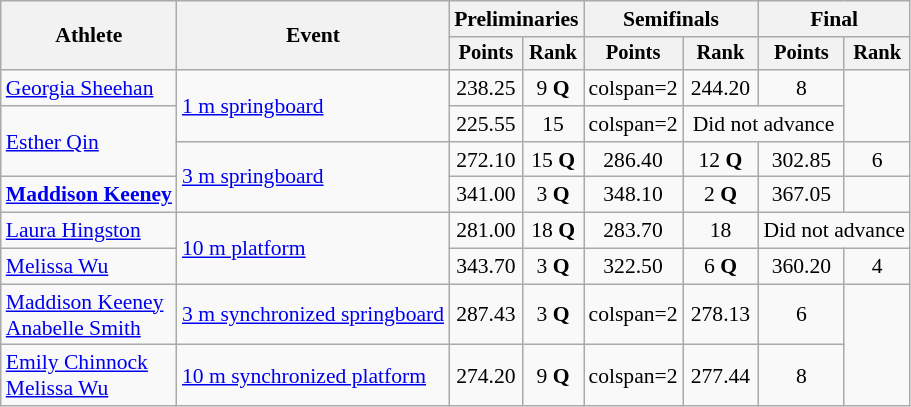<table class="wikitable" style="text-align:center; font-size:90%">
<tr>
<th rowspan=2>Athlete</th>
<th rowspan=2>Event</th>
<th colspan=2>Preliminaries</th>
<th colspan=2>Semifinals</th>
<th colspan=2>Final</th>
</tr>
<tr style="font-size:95%">
<th>Points</th>
<th>Rank</th>
<th>Points</th>
<th>Rank</th>
<th>Points</th>
<th>Rank</th>
</tr>
<tr>
<td align=left><a href='#'>Georgia Sheehan</a></td>
<td align=left rowspan=2><a href='#'>1 m springboard</a></td>
<td>238.25</td>
<td>9 <strong>Q</strong></td>
<td>colspan=2 </td>
<td>244.20</td>
<td>8</td>
</tr>
<tr>
<td align=left rowspan=2><a href='#'>Esther Qin</a></td>
<td>225.55</td>
<td>15</td>
<td>colspan=2 </td>
<td colspan=2>Did not advance</td>
</tr>
<tr>
<td align=left rowspan=2><a href='#'>3 m springboard</a></td>
<td>272.10</td>
<td>15 <strong>Q</strong></td>
<td>286.40</td>
<td>12 <strong>Q</strong></td>
<td>302.85</td>
<td>6</td>
</tr>
<tr>
<td align=left><strong><a href='#'>Maddison Keeney</a></strong></td>
<td>341.00</td>
<td>3 <strong>Q</strong></td>
<td>348.10</td>
<td>2 <strong>Q</strong></td>
<td>367.05</td>
<td></td>
</tr>
<tr>
<td align=left><a href='#'>Laura Hingston</a></td>
<td align=left rowspan=2><a href='#'>10 m platform</a></td>
<td>281.00</td>
<td>18 <strong>Q</strong></td>
<td>283.70</td>
<td>18</td>
<td colspan=2>Did not advance</td>
</tr>
<tr>
<td align=left><a href='#'>Melissa Wu</a></td>
<td>343.70</td>
<td>3 <strong>Q</strong></td>
<td>322.50</td>
<td>6 <strong>Q</strong></td>
<td>360.20</td>
<td>4</td>
</tr>
<tr>
<td align=left><a href='#'>Maddison Keeney</a><br><a href='#'>Anabelle Smith</a></td>
<td align=left><a href='#'>3 m synchronized springboard</a></td>
<td>287.43</td>
<td>3 <strong>Q</strong></td>
<td>colspan=2 </td>
<td>278.13</td>
<td>6</td>
</tr>
<tr>
<td align=left><a href='#'>Emily Chinnock</a><br><a href='#'>Melissa Wu</a></td>
<td align=left><a href='#'>10 m synchronized platform</a></td>
<td>274.20</td>
<td>9 <strong>Q</strong></td>
<td>colspan=2 </td>
<td>277.44</td>
<td>8</td>
</tr>
</table>
